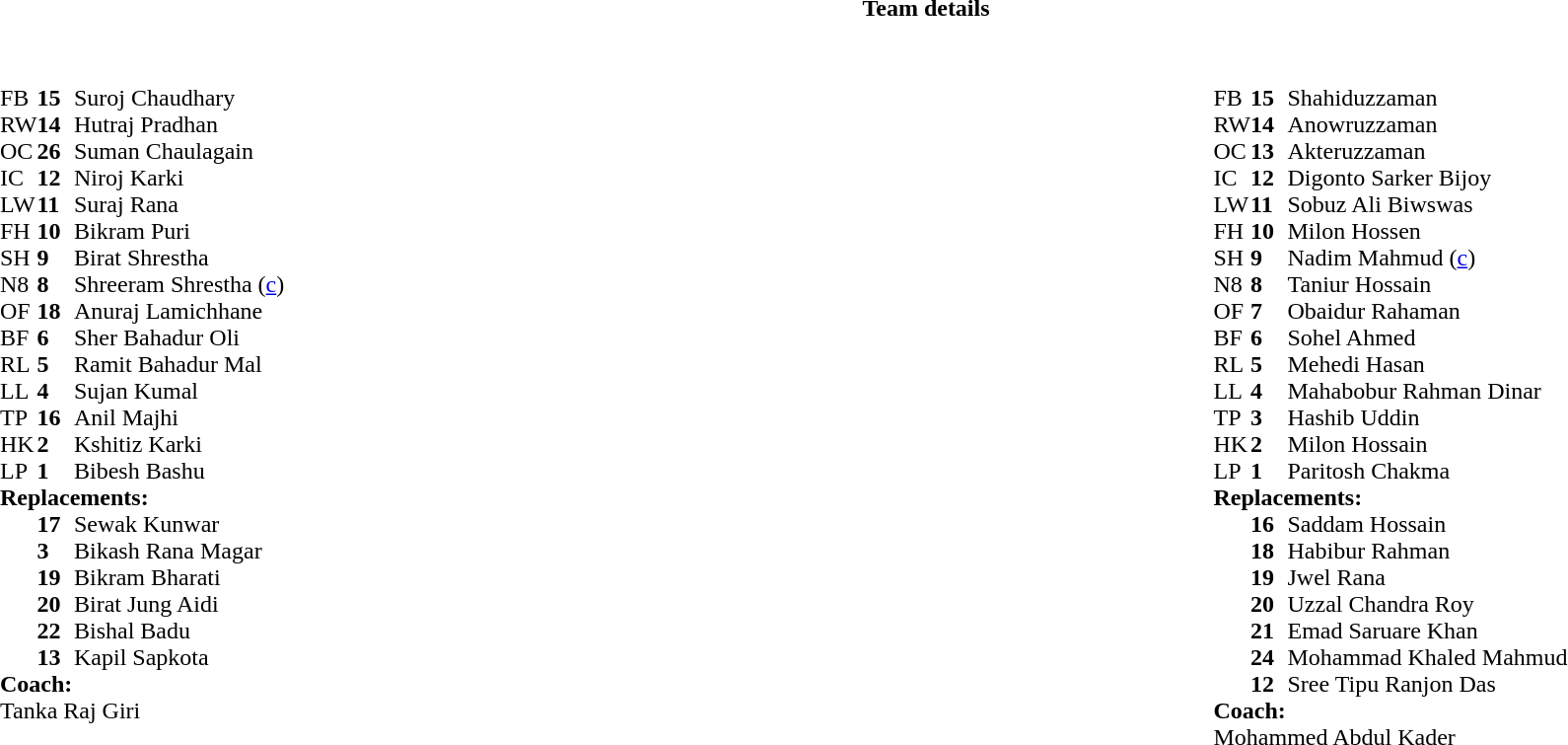<table class="collapsible collapsed" border="0" style="width:100%;">
<tr>
<th>Team details</th>
</tr>
<tr>
<td><br><table style="width:100%">
<tr>
<td style="vertical-align:top;width:50%"><br><table cellspacing="0" cellpadding="0">
<tr>
<th width="25"></th>
<th width="25"></th>
</tr>
<tr>
<td>FB</td>
<td><strong>15</strong></td>
<td>Suroj Chaudhary</td>
</tr>
<tr>
<td>RW</td>
<td><strong>14</strong></td>
<td>Hutraj Pradhan</td>
</tr>
<tr>
<td>OC</td>
<td><strong>26</strong></td>
<td>Suman Chaulagain</td>
</tr>
<tr>
<td>IC</td>
<td><strong>12</strong></td>
<td>Niroj Karki</td>
</tr>
<tr>
<td>LW</td>
<td><strong>11</strong></td>
<td>Suraj Rana</td>
</tr>
<tr>
<td>FH</td>
<td><strong>10</strong></td>
<td>Bikram Puri</td>
</tr>
<tr>
<td>SH</td>
<td><strong>9</strong></td>
<td>Birat Shrestha</td>
</tr>
<tr>
<td>N8</td>
<td><strong>8</strong></td>
<td>Shreeram Shrestha  (<a href='#'>c</a>)</td>
</tr>
<tr>
<td>OF</td>
<td><strong>18</strong></td>
<td>Anuraj Lamichhane</td>
</tr>
<tr>
<td>BF</td>
<td><strong>6</strong></td>
<td>Sher Bahadur Oli</td>
</tr>
<tr>
<td>RL</td>
<td><strong>5</strong></td>
<td>Ramit Bahadur Mal</td>
</tr>
<tr>
<td>LL</td>
<td><strong>4</strong></td>
<td>Sujan Kumal</td>
</tr>
<tr>
<td>TP</td>
<td><strong>16</strong></td>
<td>Anil Majhi</td>
</tr>
<tr>
<td>HK</td>
<td><strong>2</strong></td>
<td>Kshitiz Karki</td>
</tr>
<tr>
<td>LP</td>
<td><strong>1</strong></td>
<td>Bibesh Bashu</td>
</tr>
<tr>
<td colspan="3"><strong>Replacements:</strong></td>
</tr>
<tr>
<td></td>
<td><strong>17</strong></td>
<td>Sewak Kunwar</td>
</tr>
<tr>
<td></td>
<td><strong>3</strong></td>
<td>Bikash Rana Magar</td>
</tr>
<tr>
<td></td>
<td><strong>19</strong></td>
<td>Bikram Bharati</td>
</tr>
<tr>
<td></td>
<td><strong>20</strong></td>
<td>Birat Jung Aidi</td>
</tr>
<tr>
<td></td>
<td><strong>22</strong></td>
<td>Bishal Badu</td>
</tr>
<tr>
<td></td>
<td><strong>13</strong></td>
<td>Kapil Sapkota</td>
</tr>
<tr>
<td colspan="3"><strong>Coach:</strong></td>
</tr>
<tr>
<td colspan="3"> Tanka Raj Giri</td>
</tr>
</table>
</td>
<td style="vertical-align:top;width:50%"><br><table cellspacing="0" cellpadding="0" style="margin:auto">
<tr>
<th width="25"></th>
<th width="25"></th>
</tr>
<tr>
<td>FB</td>
<td><strong>15</strong></td>
<td>Shahiduzzaman</td>
</tr>
<tr>
<td>RW</td>
<td><strong>14</strong></td>
<td>Anowruzzaman</td>
</tr>
<tr>
<td>OC</td>
<td><strong>13</strong></td>
<td>Akteruzzaman</td>
</tr>
<tr>
<td>IC</td>
<td><strong>12</strong></td>
<td>Digonto Sarker Bijoy</td>
</tr>
<tr>
<td>LW</td>
<td><strong>11</strong></td>
<td>Sobuz Ali Biwswas</td>
</tr>
<tr>
<td>FH</td>
<td><strong>10</strong></td>
<td>Milon Hossen</td>
</tr>
<tr>
<td>SH</td>
<td><strong>9</strong></td>
<td>Nadim Mahmud  (<a href='#'>c</a>)</td>
</tr>
<tr>
<td>N8</td>
<td><strong>8</strong></td>
<td>Taniur Hossain</td>
</tr>
<tr>
<td>OF</td>
<td><strong>7</strong></td>
<td>Obaidur Rahaman</td>
</tr>
<tr>
<td>BF</td>
<td><strong>6</strong></td>
<td>Sohel Ahmed</td>
</tr>
<tr>
<td>RL</td>
<td><strong>5</strong></td>
<td>Mehedi Hasan</td>
</tr>
<tr>
<td>LL</td>
<td><strong>4</strong></td>
<td>Mahabobur Rahman Dinar</td>
</tr>
<tr>
<td>TP</td>
<td><strong>3</strong></td>
<td>Hashib Uddin</td>
</tr>
<tr>
<td>HK</td>
<td><strong>2</strong></td>
<td>Milon Hossain</td>
</tr>
<tr>
<td>LP</td>
<td><strong>1</strong></td>
<td>Paritosh Chakma</td>
</tr>
<tr>
<td colspan="3"><strong>Replacements:</strong></td>
</tr>
<tr>
<td></td>
<td><strong>16</strong></td>
<td>Saddam Hossain</td>
</tr>
<tr>
<td></td>
<td><strong>18</strong></td>
<td>Habibur Rahman</td>
</tr>
<tr>
<td></td>
<td><strong>19</strong></td>
<td>Jwel Rana</td>
</tr>
<tr>
<td></td>
<td><strong>20</strong></td>
<td>Uzzal Chandra Roy</td>
</tr>
<tr>
<td></td>
<td><strong>21</strong></td>
<td>Emad Saruare Khan</td>
</tr>
<tr>
<td></td>
<td><strong>24</strong></td>
<td>Mohammad Khaled Mahmud</td>
</tr>
<tr>
<td></td>
<td><strong>12</strong></td>
<td>Sree Tipu Ranjon Das</td>
</tr>
<tr>
<td colspan="3"><strong>Coach:</strong></td>
</tr>
<tr>
<td colspan="4"> Mohammed Abdul Kader</td>
</tr>
</table>
</td>
</tr>
</table>
</td>
</tr>
</table>
